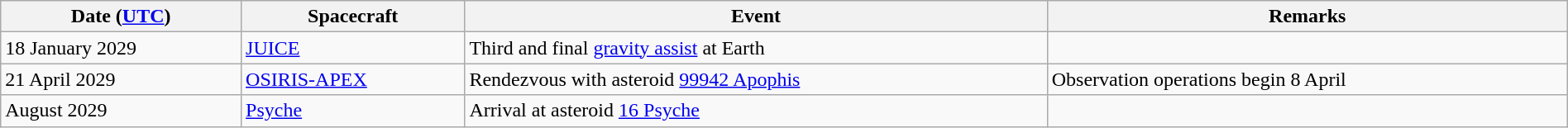<table class="wikitable" style="width:100%;">
<tr>
<th>Date (<a href='#'>UTC</a>)</th>
<th>Spacecraft</th>
<th>Event</th>
<th>Remarks</th>
</tr>
<tr>
<td>18 January 2029</td>
<td><a href='#'>JUICE</a></td>
<td>Third and final <a href='#'>gravity assist</a> at Earth</td>
<td></td>
</tr>
<tr>
<td>21 April 2029</td>
<td><a href='#'>OSIRIS-APEX</a></td>
<td>Rendezvous with asteroid <a href='#'>99942 Apophis</a></td>
<td>Observation operations begin 8 April</td>
</tr>
<tr>
<td>August 2029</td>
<td><a href='#'>Psyche</a></td>
<td>Arrival at asteroid <a href='#'>16 Psyche</a></td>
<td></td>
</tr>
</table>
